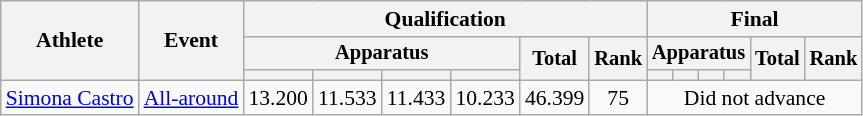<table class="wikitable" style="font-size:90%">
<tr>
<th rowspan=3>Athlete</th>
<th rowspan=3>Event</th>
<th colspan=6>Qualification</th>
<th colspan=6>Final</th>
</tr>
<tr style="font-size:95%">
<th colspan=4>Apparatus</th>
<th rowspan=2>Total</th>
<th rowspan=2>Rank</th>
<th colspan=4>Apparatus</th>
<th rowspan=2>Total</th>
<th rowspan=2>Rank</th>
</tr>
<tr style="font-size:95%">
<th></th>
<th></th>
<th></th>
<th></th>
<th></th>
<th></th>
<th></th>
<th></th>
</tr>
<tr align=center>
<td align=left><a href='#'>Simona Castro</a></td>
<td align=left><a href='#'>All-around</a></td>
<td>13.200</td>
<td>11.533</td>
<td>11.433</td>
<td>10.233</td>
<td>46.399</td>
<td>75</td>
<td colspan="6">Did not advance</td>
</tr>
</table>
